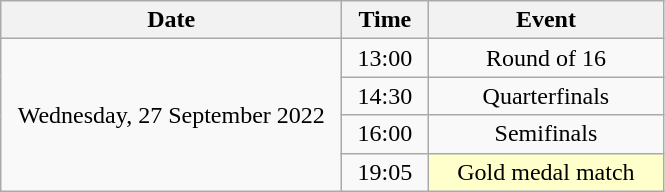<table class = "wikitable" style="text-align:center;">
<tr>
<th width=220>Date</th>
<th width=50>Time</th>
<th width=150>Event</th>
</tr>
<tr>
<td rowspan=4>Wednesday, 27 September 2022</td>
<td>13:00</td>
<td>Round of 16</td>
</tr>
<tr>
<td>14:30</td>
<td>Quarterfinals</td>
</tr>
<tr>
<td>16:00</td>
<td>Semifinals</td>
</tr>
<tr>
<td>19:05</td>
<td bgcolor=ffffcc>Gold medal match</td>
</tr>
</table>
